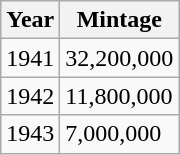<table class="wikitable">
<tr>
<th scope="col">Year</th>
<th scope="col">Mintage</th>
</tr>
<tr>
<td>1941</td>
<td>32,200,000</td>
</tr>
<tr>
<td>1942</td>
<td>11,800,000</td>
</tr>
<tr>
<td>1943</td>
<td>7,000,000</td>
</tr>
</table>
